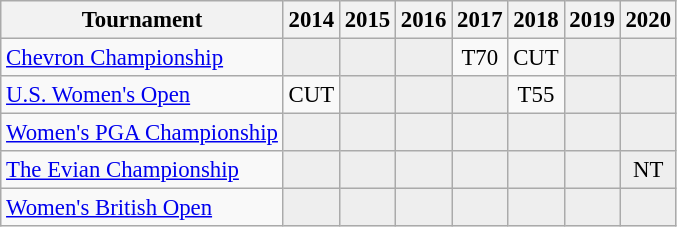<table class="wikitable" style="font-size:95%;text-align:center;">
<tr>
<th>Tournament</th>
<th>2014</th>
<th>2015</th>
<th>2016</th>
<th>2017</th>
<th>2018</th>
<th>2019</th>
<th>2020</th>
</tr>
<tr>
<td align=left><a href='#'>Chevron Championship</a></td>
<td style="background:#eeeeee;"></td>
<td style="background:#eeeeee;"></td>
<td style="background:#eeeeee;"></td>
<td>T70</td>
<td>CUT</td>
<td style="background:#eeeeee;"></td>
<td style="background:#eeeeee;"></td>
</tr>
<tr>
<td align=left><a href='#'>U.S. Women's Open</a></td>
<td>CUT</td>
<td style="background:#eeeeee;"></td>
<td style="background:#eeeeee;"></td>
<td style="background:#eeeeee;"></td>
<td>T55</td>
<td style="background:#eeeeee;"></td>
<td style="background:#eeeeee;"></td>
</tr>
<tr>
<td align=left><a href='#'>Women's PGA Championship</a></td>
<td style="background:#eeeeee;"></td>
<td style="background:#eeeeee;"></td>
<td style="background:#eeeeee;"></td>
<td style="background:#eeeeee;"></td>
<td style="background:#eeeeee;"></td>
<td style="background:#eeeeee;"></td>
<td style="background:#eeeeee;"></td>
</tr>
<tr>
<td align=left><a href='#'>The Evian Championship</a></td>
<td style="background:#eeeeee;"></td>
<td style="background:#eeeeee;"></td>
<td style="background:#eeeeee;"></td>
<td style="background:#eeeeee;"></td>
<td style="background:#eeeeee;"></td>
<td style="background:#eeeeee;"></td>
<td style="background:#eeeeee;">NT</td>
</tr>
<tr>
<td align=left><a href='#'>Women's British Open</a></td>
<td style="background:#eeeeee;"></td>
<td style="background:#eeeeee;"></td>
<td style="background:#eeeeee;"></td>
<td style="background:#eeeeee;"></td>
<td style="background:#eeeeee;"></td>
<td style="background:#eeeeee;"></td>
<td style="background:#eeeeee;"></td>
</tr>
</table>
